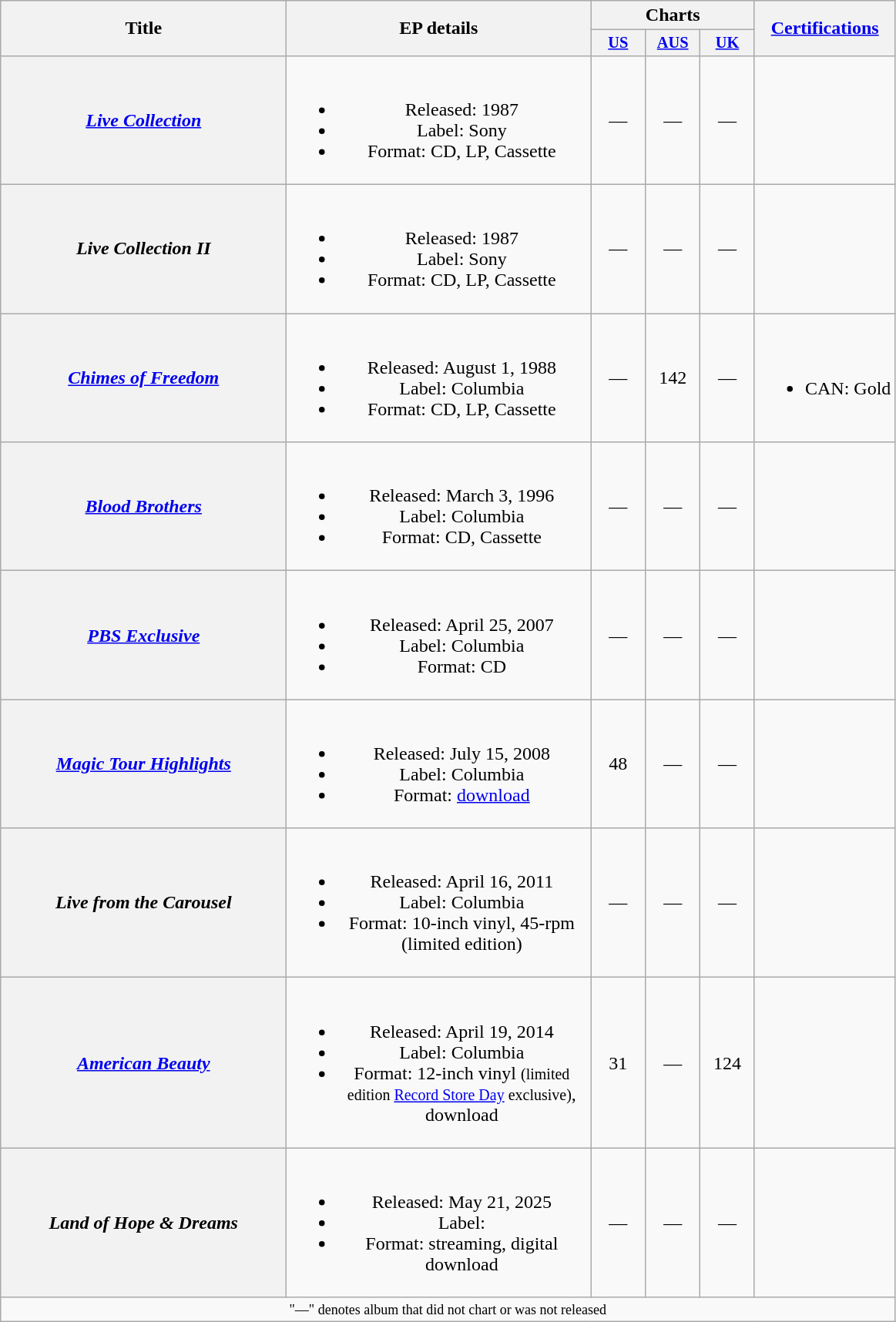<table class="wikitable plainrowheaders" style="text-align:center;">
<tr>
<th scope="col" rowspan="2" style="width:15em;">Title</th>
<th scope="col" rowspan="2" style="width:16em;">EP details</th>
<th scope="col" colspan="3">Charts</th>
<th scope="col" rowspan="2"><a href='#'>Certifications</a></th>
</tr>
<tr>
<th scope="col" style="width:3em;font-size:85%;"><a href='#'>US</a><br></th>
<th scope="col" style="width:3em;font-size:85%;"><a href='#'>AUS</a><br></th>
<th scope="col" style="width:3em;font-size:85%;"><a href='#'>UK</a><br></th>
</tr>
<tr>
<th scope="row"><em><a href='#'>Live Collection</a></em></th>
<td><br><ul><li>Released: 1987</li><li>Label: Sony</li><li>Format: CD, LP, Cassette</li></ul></td>
<td>—</td>
<td>—</td>
<td>—</td>
<td></td>
</tr>
<tr>
<th scope="row"><em>Live Collection II</em></th>
<td><br><ul><li>Released: 1987</li><li>Label: Sony</li><li>Format: CD, LP, Cassette</li></ul></td>
<td>—</td>
<td>—</td>
<td>—</td>
<td></td>
</tr>
<tr>
<th scope="row"><em><a href='#'>Chimes of Freedom</a></em></th>
<td><br><ul><li>Released: August 1, 1988</li><li>Label: Columbia</li><li>Format: CD, LP, Cassette</li></ul></td>
<td>—</td>
<td>142</td>
<td>—</td>
<td><br><ul><li>CAN: Gold</li></ul></td>
</tr>
<tr>
<th scope="row"><em><a href='#'>Blood Brothers</a></em></th>
<td><br><ul><li>Released: March 3, 1996</li><li>Label: Columbia</li><li>Format: CD, Cassette</li></ul></td>
<td>—</td>
<td>—</td>
<td>—</td>
<td></td>
</tr>
<tr>
<th scope="row"><em><a href='#'>PBS Exclusive</a></em></th>
<td><br><ul><li>Released: April 25, 2007</li><li>Label: Columbia</li><li>Format: CD</li></ul></td>
<td>—</td>
<td>—</td>
<td>—</td>
<td></td>
</tr>
<tr>
<th scope="row"><em><a href='#'>Magic Tour Highlights</a></em></th>
<td><br><ul><li>Released: July 15, 2008</li><li>Label: Columbia</li><li>Format: <a href='#'>download</a></li></ul></td>
<td>48</td>
<td>—</td>
<td>—</td>
<td></td>
</tr>
<tr>
<th scope="row"><em>Live from the Carousel</em></th>
<td><br><ul><li>Released: April 16, 2011</li><li>Label: Columbia</li><li>Format: 10-inch vinyl, 45-rpm (limited edition)</li></ul></td>
<td>—</td>
<td>—</td>
<td>—</td>
<td></td>
</tr>
<tr>
<th scope="row"><a href='#'><em>American Beauty</em></a></th>
<td><br><ul><li>Released: April 19, 2014</li><li>Label: Columbia</li><li>Format: 12-inch vinyl <small>(limited edition <a href='#'>Record Store Day</a> exclusive)</small>, download</li></ul></td>
<td>31</td>
<td>—</td>
<td>124</td>
<td></td>
</tr>
<tr>
<th scope="row"><em>Land of Hope & Dreams</em></th>
<td><br><ul><li>Released: May 21, 2025</li><li>Label:</li><li>Format: streaming, digital download</li></ul></td>
<td>—</td>
<td>—</td>
<td>—</td>
<td></td>
</tr>
<tr>
<td colspan="10" style="font-size:9pt">"—" denotes album that did not chart or was not released</td>
</tr>
</table>
